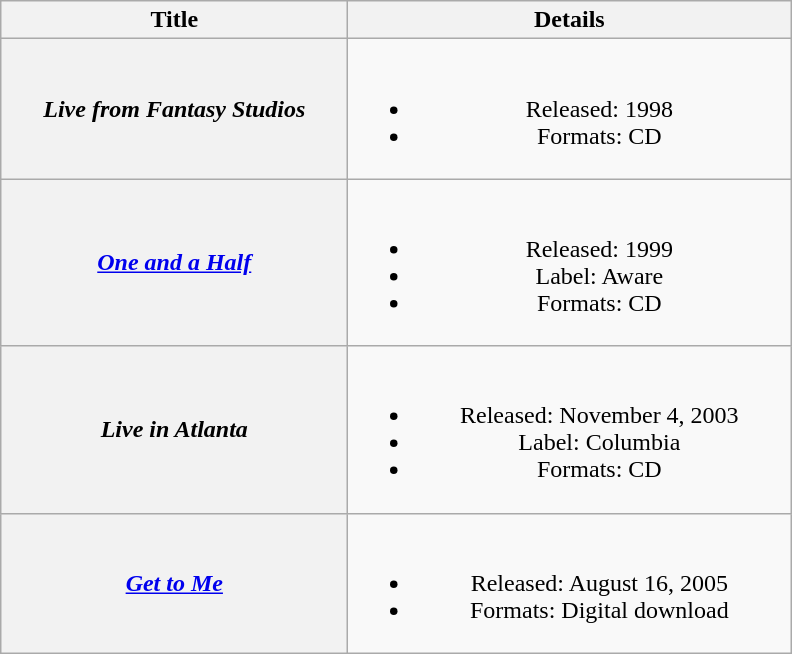<table class="wikitable plainrowheaders" style="text-align:center;">
<tr>
<th scope="col" style="width:14em;">Title</th>
<th scope="col" style="width:18em;">Details</th>
</tr>
<tr>
<th scope="row"><em>Live from Fantasy Studios</em></th>
<td><br><ul><li>Released: 1998</li><li>Formats: CD</li></ul></td>
</tr>
<tr>
<th scope="row"><em><a href='#'>One and a Half</a></em></th>
<td><br><ul><li>Released: 1999</li><li>Label: Aware</li><li>Formats: CD</li></ul></td>
</tr>
<tr>
<th scope="row"><em>Live in Atlanta</em></th>
<td><br><ul><li>Released: November 4, 2003</li><li>Label: Columbia</li><li>Formats: CD</li></ul></td>
</tr>
<tr>
<th scope="row"><em><a href='#'>Get to Me</a></em></th>
<td><br><ul><li>Released: August 16, 2005</li><li>Formats: Digital download</li></ul></td>
</tr>
</table>
